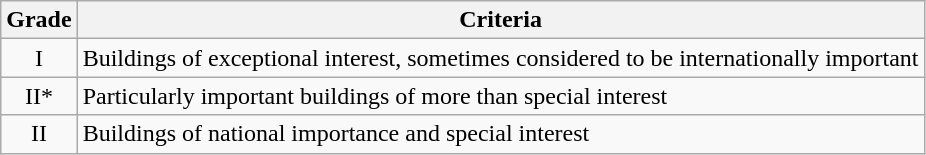<table class="wikitable">
<tr>
<th>Grade</th>
<th>Criteria</th>
</tr>
<tr>
<td align="center" >I</td>
<td>Buildings of exceptional interest, sometimes considered to be internationally important</td>
</tr>
<tr>
<td align="center" >II*</td>
<td>Particularly important buildings of more than special interest</td>
</tr>
<tr>
<td align="center" >II</td>
<td>Buildings of national importance and special interest</td>
</tr>
</table>
